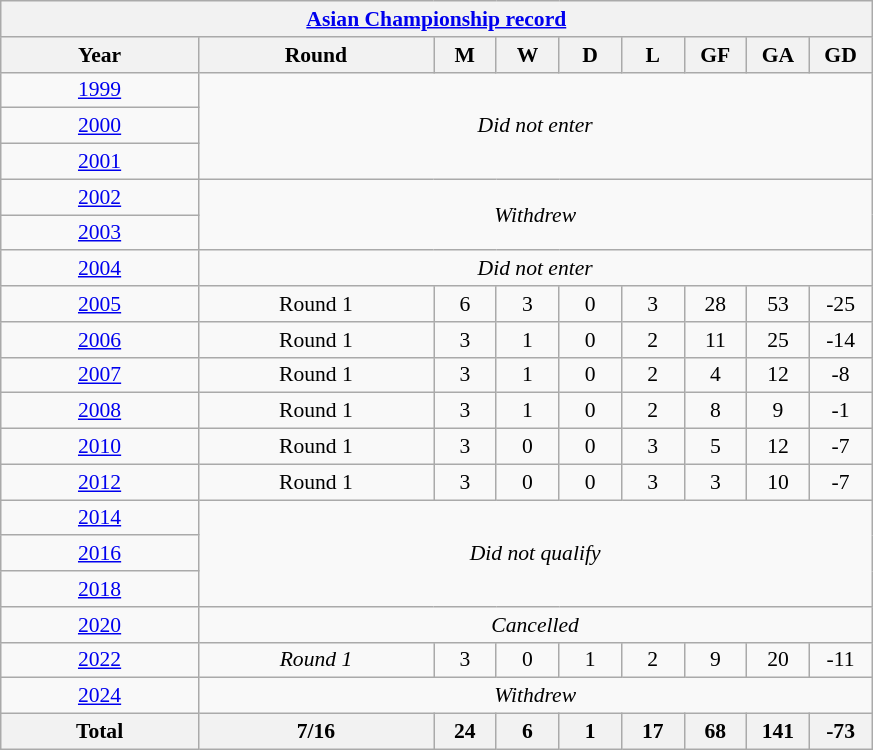<table class="wikitable" style="text-align: center;font-size:90%;">
<tr>
<th colspan=10><a href='#'>Asian Championship record</a></th>
</tr>
<tr>
<th width=125>Year</th>
<th width=150>Round</th>
<th width=35>M</th>
<th width=35>W</th>
<th width=35>D</th>
<th width=35>L</th>
<th width=35>GF</th>
<th width=35>GA</th>
<th width=35>GD</th>
</tr>
<tr>
<td>  <a href='#'>1999</a></td>
<td rowspan=3 colspan=8><em>Did not enter</em></td>
</tr>
<tr>
<td> <a href='#'>2000</a></td>
</tr>
<tr>
<td> <a href='#'>2001</a></td>
</tr>
<tr>
<td> <a href='#'>2002</a></td>
<td rowspan=2 colspan=8><em>Withdrew</em></td>
</tr>
<tr bgcolor=>
<td> <a href='#'>2003</a></td>
</tr>
<tr bgcolor=>
<td> <a href='#'>2004</a></td>
<td rowspan=1 colspan=8><em>Did not enter</em></td>
</tr>
<tr bgcolor=>
<td> <a href='#'>2005</a></td>
<td>Round 1</td>
<td>6</td>
<td>3</td>
<td>0</td>
<td>3</td>
<td>28</td>
<td>53</td>
<td>-25</td>
</tr>
<tr bgcolor=>
<td> <a href='#'>2006</a></td>
<td>Round 1</td>
<td>3</td>
<td>1</td>
<td>0</td>
<td>2</td>
<td>11</td>
<td>25</td>
<td>-14</td>
</tr>
<tr bgcolor=>
<td> <a href='#'>2007</a></td>
<td>Round 1</td>
<td>3</td>
<td>1</td>
<td>0</td>
<td>2</td>
<td>4</td>
<td>12</td>
<td>-8</td>
</tr>
<tr bgcolor=>
<td> <a href='#'>2008</a></td>
<td>Round 1</td>
<td>3</td>
<td>1</td>
<td>0</td>
<td>2</td>
<td>8</td>
<td>9</td>
<td>-1</td>
</tr>
<tr bgcolor=>
<td> <a href='#'>2010</a></td>
<td>Round 1</td>
<td>3</td>
<td>0</td>
<td>0</td>
<td>3</td>
<td>5</td>
<td>12</td>
<td>-7</td>
</tr>
<tr bgcolor=>
<td> <a href='#'>2012</a></td>
<td>Round 1</td>
<td>3</td>
<td>0</td>
<td>0</td>
<td>3</td>
<td>3</td>
<td>10</td>
<td>-7</td>
</tr>
<tr bgcolor=>
<td> <a href='#'>2014</a></td>
<td rowspan=3 colspan=8><em>Did not qualify</em></td>
</tr>
<tr bgcolor=>
<td> <a href='#'>2016</a></td>
</tr>
<tr bgcolor=>
<td> <a href='#'>2018</a></td>
</tr>
<tr bgcolor=>
<td> <a href='#'>2020</a></td>
<td rowspan=1 colspan=8><em>Cancelled</em></td>
</tr>
<tr>
<td> <a href='#'>2022</a></td>
<td><em>Round 1</em></td>
<td>3</td>
<td>0</td>
<td>1</td>
<td>2</td>
<td>9</td>
<td>20</td>
<td>-11</td>
</tr>
<tr>
<td> <a href='#'>2024</a></td>
<td rowspan=1 colspan=9><em>Withdrew</em></td>
</tr>
<tr>
<th><strong>Total</strong></th>
<th>7/16</th>
<th>24</th>
<th>6</th>
<th>1</th>
<th>17</th>
<th>68</th>
<th>141</th>
<th>-73</th>
</tr>
</table>
